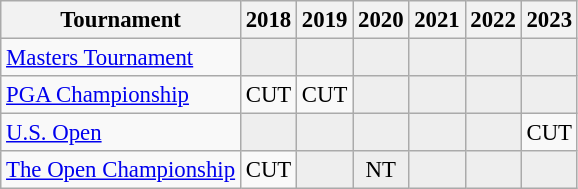<table class="wikitable" style="font-size:95%;text-align:center;">
<tr>
<th>Tournament</th>
<th>2018</th>
<th>2019</th>
<th>2020</th>
<th>2021</th>
<th>2022</th>
<th>2023</th>
</tr>
<tr>
<td align=left><a href='#'>Masters Tournament</a></td>
<td style="background:#eeeeee;"></td>
<td style="background:#eeeeee;"></td>
<td style="background:#eeeeee;"></td>
<td style="background:#eeeeee;"></td>
<td style="background:#eeeeee;"></td>
<td style="background:#eeeeee;"></td>
</tr>
<tr>
<td align=left><a href='#'>PGA Championship</a></td>
<td>CUT</td>
<td>CUT</td>
<td style="background:#eeeeee;"></td>
<td style="background:#eeeeee;"></td>
<td style="background:#eeeeee;"></td>
<td style="background:#eeeeee;"></td>
</tr>
<tr>
<td align=left><a href='#'>U.S. Open</a></td>
<td style="background:#eeeeee;"></td>
<td style="background:#eeeeee;"></td>
<td style="background:#eeeeee;"></td>
<td style="background:#eeeeee;"></td>
<td style="background:#eeeeee;"></td>
<td>CUT</td>
</tr>
<tr>
<td align=left><a href='#'>The Open Championship</a></td>
<td>CUT</td>
<td style="background:#eeeeee;"></td>
<td style="background:#eeeeee;">NT</td>
<td style="background:#eeeeee;"></td>
<td style="background:#eeeeee;"></td>
<td style="background:#eeeeee;"></td>
</tr>
</table>
